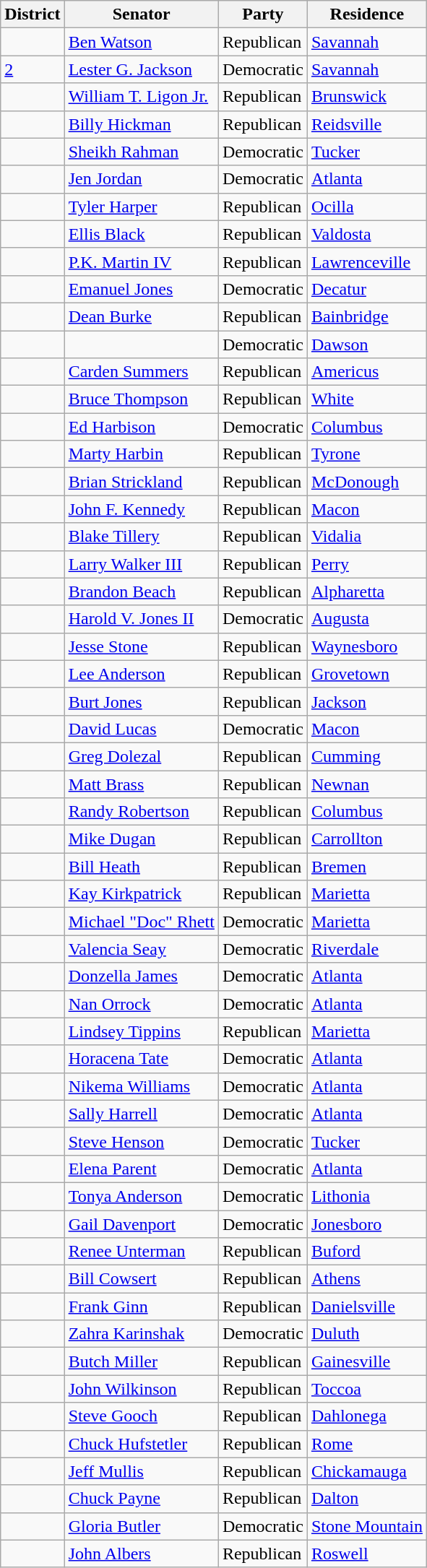<table class="wikitable sortable">
<tr>
<th>District</th>
<th>Senator</th>
<th>Party</th>
<th>Residence</th>
</tr>
<tr>
<td></td>
<td><a href='#'>Ben Watson</a></td>
<td>Republican</td>
<td><a href='#'>Savannah</a></td>
</tr>
<tr>
<td><a href='#'>2</a></td>
<td><a href='#'>Lester G. Jackson</a></td>
<td>Democratic</td>
<td><a href='#'>Savannah</a></td>
</tr>
<tr>
<td></td>
<td><a href='#'>William T. Ligon Jr.</a></td>
<td>Republican</td>
<td><a href='#'>Brunswick</a></td>
</tr>
<tr>
<td></td>
<td><a href='#'>Billy Hickman</a></td>
<td>Republican</td>
<td><a href='#'>Reidsville</a></td>
</tr>
<tr>
<td></td>
<td><a href='#'>Sheikh Rahman</a></td>
<td>Democratic</td>
<td><a href='#'>Tucker</a></td>
</tr>
<tr>
<td></td>
<td><a href='#'>Jen Jordan</a></td>
<td>Democratic</td>
<td><a href='#'>Atlanta</a></td>
</tr>
<tr>
<td></td>
<td><a href='#'>Tyler Harper</a></td>
<td>Republican</td>
<td><a href='#'>Ocilla</a></td>
</tr>
<tr>
<td></td>
<td><a href='#'>Ellis Black</a></td>
<td>Republican</td>
<td><a href='#'>Valdosta</a></td>
</tr>
<tr>
<td></td>
<td><a href='#'>P.K. Martin IV</a></td>
<td>Republican</td>
<td><a href='#'>Lawrenceville</a></td>
</tr>
<tr>
<td></td>
<td><a href='#'>Emanuel Jones</a></td>
<td>Democratic</td>
<td><a href='#'>Decatur</a></td>
</tr>
<tr>
<td></td>
<td><a href='#'>Dean Burke</a></td>
<td>Republican</td>
<td><a href='#'>Bainbridge</a></td>
</tr>
<tr>
<td></td>
<td></td>
<td>Democratic</td>
<td><a href='#'>Dawson</a></td>
</tr>
<tr>
<td></td>
<td><a href='#'>Carden Summers</a></td>
<td>Republican</td>
<td><a href='#'>Americus</a></td>
</tr>
<tr>
<td></td>
<td><a href='#'>Bruce Thompson</a></td>
<td>Republican</td>
<td><a href='#'>White</a></td>
</tr>
<tr>
<td></td>
<td><a href='#'>Ed Harbison</a></td>
<td>Democratic</td>
<td><a href='#'>Columbus</a></td>
</tr>
<tr>
<td></td>
<td><a href='#'>Marty Harbin</a></td>
<td>Republican</td>
<td><a href='#'>Tyrone</a></td>
</tr>
<tr>
<td></td>
<td><a href='#'>Brian Strickland</a></td>
<td>Republican</td>
<td><a href='#'>McDonough</a></td>
</tr>
<tr>
<td></td>
<td><a href='#'>John F. Kennedy</a></td>
<td>Republican</td>
<td><a href='#'>Macon</a></td>
</tr>
<tr>
<td></td>
<td><a href='#'>Blake Tillery</a></td>
<td>Republican</td>
<td><a href='#'>Vidalia</a></td>
</tr>
<tr>
<td></td>
<td><a href='#'>Larry Walker III</a></td>
<td>Republican</td>
<td><a href='#'>Perry</a></td>
</tr>
<tr>
<td></td>
<td><a href='#'>Brandon Beach</a></td>
<td>Republican</td>
<td><a href='#'>Alpharetta</a></td>
</tr>
<tr>
<td></td>
<td><a href='#'>Harold V. Jones II</a></td>
<td>Democratic</td>
<td><a href='#'>Augusta</a></td>
</tr>
<tr>
<td></td>
<td><a href='#'>Jesse Stone</a></td>
<td>Republican</td>
<td><a href='#'>Waynesboro</a></td>
</tr>
<tr>
<td></td>
<td><a href='#'>Lee Anderson</a></td>
<td>Republican</td>
<td><a href='#'>Grovetown</a></td>
</tr>
<tr>
<td></td>
<td><a href='#'>Burt Jones</a></td>
<td>Republican</td>
<td><a href='#'>Jackson</a></td>
</tr>
<tr>
<td></td>
<td><a href='#'>David Lucas</a></td>
<td>Democratic</td>
<td><a href='#'>Macon</a></td>
</tr>
<tr>
<td></td>
<td><a href='#'>Greg Dolezal</a></td>
<td>Republican</td>
<td><a href='#'>Cumming</a></td>
</tr>
<tr>
<td></td>
<td><a href='#'>Matt Brass</a></td>
<td>Republican</td>
<td><a href='#'>Newnan</a></td>
</tr>
<tr>
<td></td>
<td><a href='#'>Randy Robertson</a></td>
<td>Republican</td>
<td><a href='#'>Columbus</a></td>
</tr>
<tr>
<td></td>
<td><a href='#'>Mike Dugan</a></td>
<td>Republican</td>
<td><a href='#'>Carrollton</a></td>
</tr>
<tr>
<td></td>
<td><a href='#'>Bill Heath</a></td>
<td>Republican</td>
<td><a href='#'>Bremen</a></td>
</tr>
<tr>
<td></td>
<td><a href='#'>Kay Kirkpatrick</a></td>
<td>Republican</td>
<td><a href='#'>Marietta</a></td>
</tr>
<tr>
<td></td>
<td><a href='#'>Michael "Doc" Rhett</a></td>
<td>Democratic</td>
<td><a href='#'>Marietta</a></td>
</tr>
<tr>
<td></td>
<td><a href='#'>Valencia Seay</a></td>
<td>Democratic</td>
<td><a href='#'>Riverdale</a></td>
</tr>
<tr>
<td></td>
<td><a href='#'>Donzella James</a></td>
<td>Democratic</td>
<td><a href='#'>Atlanta</a></td>
</tr>
<tr>
<td></td>
<td><a href='#'>Nan Orrock</a></td>
<td>Democratic</td>
<td><a href='#'>Atlanta</a></td>
</tr>
<tr>
<td></td>
<td><a href='#'>Lindsey Tippins</a></td>
<td>Republican</td>
<td><a href='#'>Marietta</a></td>
</tr>
<tr>
<td></td>
<td><a href='#'>Horacena Tate</a></td>
<td>Democratic</td>
<td><a href='#'>Atlanta</a></td>
</tr>
<tr>
<td></td>
<td><a href='#'>Nikema Williams</a></td>
<td>Democratic</td>
<td><a href='#'>Atlanta</a></td>
</tr>
<tr>
<td></td>
<td><a href='#'>Sally Harrell</a></td>
<td>Democratic</td>
<td><a href='#'>Atlanta</a></td>
</tr>
<tr>
<td></td>
<td><a href='#'>Steve Henson</a></td>
<td>Democratic</td>
<td><a href='#'>Tucker</a></td>
</tr>
<tr>
<td></td>
<td><a href='#'>Elena Parent</a></td>
<td>Democratic</td>
<td><a href='#'>Atlanta</a></td>
</tr>
<tr>
<td></td>
<td><a href='#'>Tonya Anderson</a></td>
<td>Democratic</td>
<td><a href='#'>Lithonia</a></td>
</tr>
<tr>
<td></td>
<td><a href='#'>Gail Davenport</a></td>
<td>Democratic</td>
<td><a href='#'>Jonesboro</a></td>
</tr>
<tr>
<td></td>
<td><a href='#'>Renee Unterman</a></td>
<td>Republican</td>
<td><a href='#'>Buford</a></td>
</tr>
<tr>
<td></td>
<td><a href='#'>Bill Cowsert</a></td>
<td>Republican</td>
<td><a href='#'>Athens</a></td>
</tr>
<tr>
<td></td>
<td><a href='#'>Frank Ginn</a></td>
<td>Republican</td>
<td><a href='#'>Danielsville</a></td>
</tr>
<tr>
<td></td>
<td><a href='#'>Zahra Karinshak</a></td>
<td>Democratic</td>
<td><a href='#'>Duluth</a></td>
</tr>
<tr>
<td></td>
<td><a href='#'>Butch Miller</a></td>
<td>Republican</td>
<td><a href='#'>Gainesville</a></td>
</tr>
<tr>
<td></td>
<td><a href='#'>John Wilkinson</a></td>
<td>Republican</td>
<td><a href='#'>Toccoa</a></td>
</tr>
<tr>
<td></td>
<td><a href='#'>Steve Gooch</a></td>
<td>Republican</td>
<td><a href='#'>Dahlonega</a></td>
</tr>
<tr>
<td></td>
<td><a href='#'>Chuck Hufstetler</a></td>
<td>Republican</td>
<td><a href='#'>Rome</a></td>
</tr>
<tr>
<td></td>
<td><a href='#'>Jeff Mullis</a></td>
<td>Republican</td>
<td><a href='#'>Chickamauga</a></td>
</tr>
<tr>
<td></td>
<td><a href='#'>Chuck Payne</a></td>
<td>Republican</td>
<td><a href='#'>Dalton</a></td>
</tr>
<tr>
<td></td>
<td><a href='#'>Gloria Butler</a></td>
<td>Democratic</td>
<td><a href='#'>Stone Mountain</a></td>
</tr>
<tr>
<td></td>
<td><a href='#'>John Albers</a></td>
<td>Republican</td>
<td><a href='#'>Roswell</a></td>
</tr>
</table>
